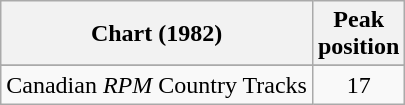<table class="wikitable sortable">
<tr>
<th align="left">Chart (1982)</th>
<th align="center">Peak<br>position</th>
</tr>
<tr>
</tr>
<tr>
<td align="left">Canadian <em>RPM</em> Country Tracks</td>
<td align="center">17</td>
</tr>
</table>
